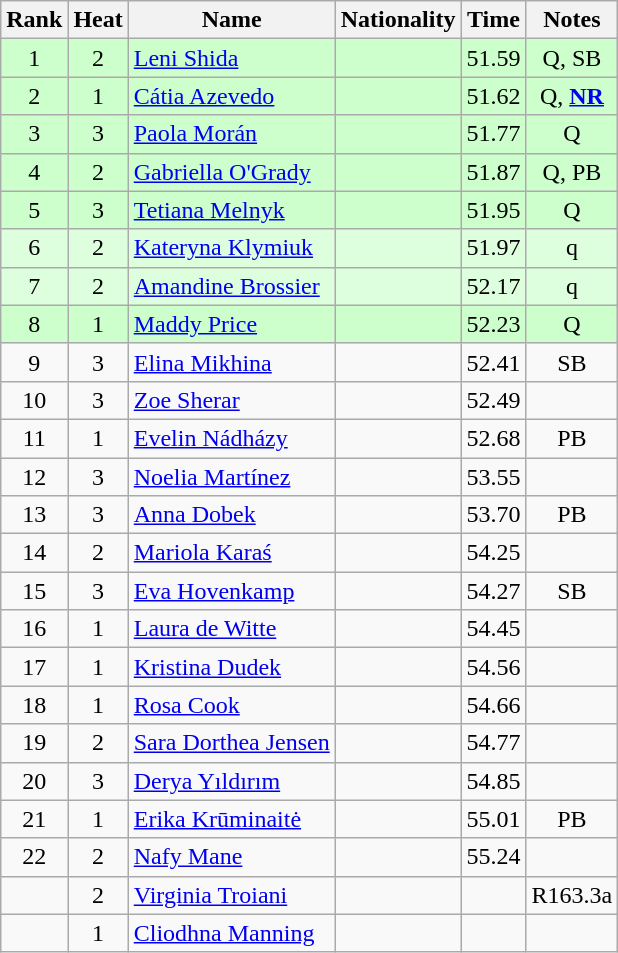<table class="wikitable sortable" style="text-align:center">
<tr>
<th>Rank</th>
<th>Heat</th>
<th>Name</th>
<th>Nationality</th>
<th>Time</th>
<th>Notes</th>
</tr>
<tr bgcolor=ccffcc>
<td>1</td>
<td>2</td>
<td align=left><a href='#'>Leni Shida</a></td>
<td align=left></td>
<td>51.59</td>
<td>Q, SB</td>
</tr>
<tr bgcolor=ccffcc>
<td>2</td>
<td>1</td>
<td align=left><a href='#'>Cátia Azevedo</a></td>
<td align=left></td>
<td>51.62</td>
<td>Q, <strong><a href='#'>NR</a></strong></td>
</tr>
<tr bgcolor=ccffcc>
<td>3</td>
<td>3</td>
<td align=left><a href='#'>Paola Morán</a></td>
<td align=left></td>
<td>51.77</td>
<td>Q</td>
</tr>
<tr bgcolor=ccffcc>
<td>4</td>
<td>2</td>
<td align=left><a href='#'>Gabriella O'Grady</a></td>
<td align=left></td>
<td>51.87</td>
<td>Q, PB</td>
</tr>
<tr bgcolor=ccffcc>
<td>5</td>
<td>3</td>
<td align=left><a href='#'>Tetiana Melnyk</a></td>
<td align=left></td>
<td>51.95</td>
<td>Q</td>
</tr>
<tr bgcolor=ddffdd>
<td>6</td>
<td>2</td>
<td align=left><a href='#'>Kateryna Klymiuk</a></td>
<td align=left></td>
<td>51.97</td>
<td>q</td>
</tr>
<tr bgcolor=ddffdd>
<td>7</td>
<td>2</td>
<td align=left><a href='#'>Amandine Brossier</a></td>
<td align=left></td>
<td>52.17</td>
<td>q</td>
</tr>
<tr bgcolor=ccffcc>
<td>8</td>
<td>1</td>
<td align=left><a href='#'>Maddy Price</a></td>
<td align=left></td>
<td>52.23</td>
<td>Q</td>
</tr>
<tr>
<td>9</td>
<td>3</td>
<td align=left><a href='#'>Elina Mikhina</a></td>
<td align=left></td>
<td>52.41</td>
<td>SB</td>
</tr>
<tr>
<td>10</td>
<td>3</td>
<td align=left><a href='#'>Zoe Sherar</a></td>
<td align=left></td>
<td>52.49</td>
<td></td>
</tr>
<tr>
<td>11</td>
<td>1</td>
<td align=left><a href='#'>Evelin Nádházy</a></td>
<td align=left></td>
<td>52.68</td>
<td>PB</td>
</tr>
<tr>
<td>12</td>
<td>3</td>
<td align=left><a href='#'>Noelia Martínez</a></td>
<td align=left></td>
<td>53.55</td>
<td></td>
</tr>
<tr>
<td>13</td>
<td>3</td>
<td align=left><a href='#'>Anna Dobek</a></td>
<td align=left></td>
<td>53.70</td>
<td>PB</td>
</tr>
<tr>
<td>14</td>
<td>2</td>
<td align=left><a href='#'>Mariola Karaś</a></td>
<td align=left></td>
<td>54.25</td>
<td></td>
</tr>
<tr>
<td>15</td>
<td>3</td>
<td align=left><a href='#'>Eva Hovenkamp</a></td>
<td align=left></td>
<td>54.27</td>
<td>SB</td>
</tr>
<tr>
<td>16</td>
<td>1</td>
<td align=left><a href='#'>Laura de Witte</a></td>
<td align=left></td>
<td>54.45</td>
<td></td>
</tr>
<tr>
<td>17</td>
<td>1</td>
<td align=left><a href='#'>Kristina Dudek</a></td>
<td align=left></td>
<td>54.56</td>
<td></td>
</tr>
<tr>
<td>18</td>
<td>1</td>
<td align=left><a href='#'>Rosa Cook</a></td>
<td align=left></td>
<td>54.66</td>
<td></td>
</tr>
<tr>
<td>19</td>
<td>2</td>
<td align=left><a href='#'>Sara Dorthea Jensen</a></td>
<td align=left></td>
<td>54.77</td>
<td></td>
</tr>
<tr>
<td>20</td>
<td>3</td>
<td align=left><a href='#'>Derya Yıldırım</a></td>
<td align=left></td>
<td>54.85</td>
<td></td>
</tr>
<tr>
<td>21</td>
<td>1</td>
<td align=left><a href='#'>Erika Krūminaitė</a></td>
<td align=left></td>
<td>55.01</td>
<td>PB</td>
</tr>
<tr>
<td>22</td>
<td>2</td>
<td align=left><a href='#'>Nafy Mane</a></td>
<td align=left></td>
<td>55.24</td>
<td></td>
</tr>
<tr>
<td></td>
<td>2</td>
<td align=left><a href='#'>Virginia Troiani</a></td>
<td align=left></td>
<td></td>
<td>R163.3a</td>
</tr>
<tr>
<td></td>
<td>1</td>
<td align=left><a href='#'>Cliodhna Manning</a></td>
<td align=left></td>
<td></td>
<td></td>
</tr>
</table>
